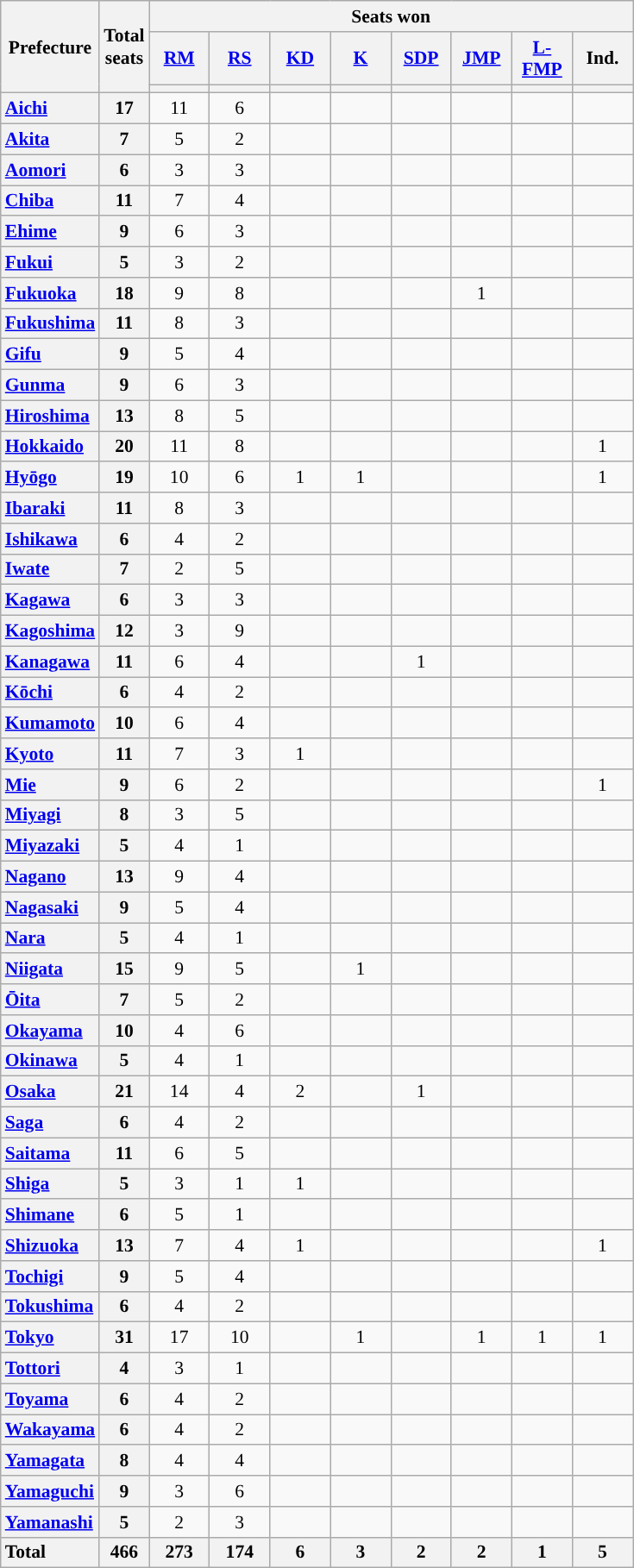<table class="wikitable" style="text-align:center; font-size: 0.9em;">
<tr>
<th rowspan="3">Prefecture</th>
<th rowspan="3">Total<br>seats</th>
<th colspan="8">Seats won</th>
</tr>
<tr>
<th class="unsortable" style="width:40px;"><a href='#'>RM</a></th>
<th class="unsortable" style="width:40px;"><a href='#'>RS</a></th>
<th class="unsortable" style="width:40px;"><a href='#'>KD</a></th>
<th class="unsortable" style="width:40px;"><a href='#'>K</a></th>
<th class="unsortable" style="width:40px;"><a href='#'>SDP</a></th>
<th class="unsortable" style="width:40px;"><a href='#'>JMP</a></th>
<th class="unsortable" style="width:40px;"><a href='#'>L-FMP</a></th>
<th class="unsortable" style="width:40px;">Ind.</th>
</tr>
<tr>
<th style="background:"></th>
<th style="background:"></th>
<th style="background:"></th>
<th style="background:"></th>
<th style="background:"></th>
<th style="background:"></th>
<th style="background:"></th>
<th style="background:"></th>
</tr>
<tr>
<th style="text-align: left;"><a href='#'>Aichi</a></th>
<th>17</th>
<td>11</td>
<td>6</td>
<td></td>
<td></td>
<td></td>
<td></td>
<td></td>
<td></td>
</tr>
<tr>
<th style="text-align: left;"><a href='#'>Akita</a></th>
<th>7</th>
<td>5</td>
<td>2</td>
<td></td>
<td></td>
<td></td>
<td></td>
<td></td>
<td></td>
</tr>
<tr>
<th style="text-align: left;"><a href='#'>Aomori</a></th>
<th>6</th>
<td>3</td>
<td>3</td>
<td></td>
<td></td>
<td></td>
<td></td>
<td></td>
<td></td>
</tr>
<tr>
<th style="text-align: left;"><a href='#'>Chiba</a></th>
<th>11</th>
<td>7</td>
<td>4</td>
<td></td>
<td></td>
<td></td>
<td></td>
<td></td>
<td></td>
</tr>
<tr>
<th style="text-align: left;"><a href='#'>Ehime</a></th>
<th>9</th>
<td>6</td>
<td>3</td>
<td></td>
<td></td>
<td></td>
<td></td>
<td></td>
<td></td>
</tr>
<tr>
<th style="text-align: left;"><a href='#'>Fukui</a></th>
<th>5</th>
<td>3</td>
<td>2</td>
<td></td>
<td></td>
<td></td>
<td></td>
<td></td>
<td></td>
</tr>
<tr>
<th style="text-align: left;"><a href='#'>Fukuoka</a></th>
<th>18</th>
<td>9</td>
<td>8</td>
<td></td>
<td></td>
<td></td>
<td>1</td>
<td></td>
<td></td>
</tr>
<tr>
<th style="text-align: left;"><a href='#'>Fukushima</a></th>
<th>11</th>
<td>8</td>
<td>3</td>
<td></td>
<td></td>
<td></td>
<td></td>
<td></td>
<td></td>
</tr>
<tr>
<th style="text-align: left;"><a href='#'>Gifu</a></th>
<th>9</th>
<td>5</td>
<td>4</td>
<td></td>
<td></td>
<td></td>
<td></td>
<td></td>
<td></td>
</tr>
<tr>
<th style="text-align: left;"><a href='#'>Gunma</a></th>
<th>9</th>
<td>6</td>
<td>3</td>
<td></td>
<td></td>
<td></td>
<td></td>
<td></td>
<td></td>
</tr>
<tr>
<th style="text-align: left;"><a href='#'>Hiroshima</a></th>
<th>13</th>
<td>8</td>
<td>5</td>
<td></td>
<td></td>
<td></td>
<td></td>
<td></td>
<td></td>
</tr>
<tr>
<th style="text-align: left;"><a href='#'>Hokkaido</a></th>
<th>20</th>
<td>11</td>
<td>8</td>
<td></td>
<td></td>
<td></td>
<td></td>
<td></td>
<td>1</td>
</tr>
<tr>
<th style="text-align: left;"><a href='#'>Hyōgo</a></th>
<th>19</th>
<td>10</td>
<td>6</td>
<td>1</td>
<td>1</td>
<td></td>
<td></td>
<td></td>
<td>1</td>
</tr>
<tr>
<th style="text-align: left;"><a href='#'>Ibaraki</a></th>
<th>11</th>
<td>8</td>
<td>3</td>
<td></td>
<td></td>
<td></td>
<td></td>
<td></td>
<td></td>
</tr>
<tr>
<th style="text-align: left;"><a href='#'>Ishikawa</a></th>
<th>6</th>
<td>4</td>
<td>2</td>
<td></td>
<td></td>
<td></td>
<td></td>
<td></td>
<td></td>
</tr>
<tr>
<th style="text-align: left;"><a href='#'>Iwate</a></th>
<th>7</th>
<td>2</td>
<td>5</td>
<td></td>
<td></td>
<td></td>
<td></td>
<td></td>
<td></td>
</tr>
<tr>
<th style="text-align: left;"><a href='#'>Kagawa</a></th>
<th>6</th>
<td>3</td>
<td>3</td>
<td></td>
<td></td>
<td></td>
<td></td>
<td></td>
<td></td>
</tr>
<tr>
<th style="text-align: left;"><a href='#'>Kagoshima</a></th>
<th>12</th>
<td>3</td>
<td>9</td>
<td></td>
<td></td>
<td></td>
<td></td>
<td></td>
<td></td>
</tr>
<tr>
<th style="text-align: left;"><a href='#'>Kanagawa</a></th>
<th>11</th>
<td>6</td>
<td>4</td>
<td></td>
<td></td>
<td>1</td>
<td></td>
<td></td>
<td></td>
</tr>
<tr>
<th style="text-align: left;"><a href='#'>Kōchi</a></th>
<th>6</th>
<td>4</td>
<td>2</td>
<td></td>
<td></td>
<td></td>
<td></td>
<td></td>
<td></td>
</tr>
<tr>
<th style="text-align: left;"><a href='#'>Kumamoto</a></th>
<th>10</th>
<td>6</td>
<td>4</td>
<td></td>
<td></td>
<td></td>
<td></td>
<td></td>
<td></td>
</tr>
<tr>
<th style="text-align: left;"><a href='#'>Kyoto</a></th>
<th>11</th>
<td>7</td>
<td>3</td>
<td>1</td>
<td></td>
<td></td>
<td></td>
<td></td>
<td></td>
</tr>
<tr>
<th style="text-align: left;"><a href='#'>Mie</a></th>
<th>9</th>
<td>6</td>
<td>2</td>
<td></td>
<td></td>
<td></td>
<td></td>
<td></td>
<td>1</td>
</tr>
<tr>
<th style="text-align: left;"><a href='#'>Miyagi</a></th>
<th>8</th>
<td>3</td>
<td>5</td>
<td></td>
<td></td>
<td></td>
<td></td>
<td></td>
<td></td>
</tr>
<tr>
<th style="text-align: left;"><a href='#'>Miyazaki</a></th>
<th>5</th>
<td>4</td>
<td>1</td>
<td></td>
<td></td>
<td></td>
<td></td>
<td></td>
<td></td>
</tr>
<tr>
<th style="text-align: left;"><a href='#'>Nagano</a></th>
<th>13</th>
<td>9</td>
<td>4</td>
<td></td>
<td></td>
<td></td>
<td></td>
<td></td>
<td></td>
</tr>
<tr>
<th style="text-align: left;"><a href='#'>Nagasaki</a></th>
<th>9</th>
<td>5</td>
<td>4</td>
<td></td>
<td></td>
<td></td>
<td></td>
<td></td>
<td></td>
</tr>
<tr>
<th style="text-align: left;"><a href='#'>Nara</a></th>
<th>5</th>
<td>4</td>
<td>1</td>
<td></td>
<td></td>
<td></td>
<td></td>
<td></td>
<td></td>
</tr>
<tr>
<th style="text-align: left;"><a href='#'>Niigata</a></th>
<th>15</th>
<td>9</td>
<td>5</td>
<td></td>
<td>1</td>
<td></td>
<td></td>
<td></td>
<td></td>
</tr>
<tr>
<th style="text-align: left;"><a href='#'>Ōita</a></th>
<th>7</th>
<td>5</td>
<td>2</td>
<td></td>
<td></td>
<td></td>
<td></td>
<td></td>
<td></td>
</tr>
<tr>
<th style="text-align: left;"><a href='#'>Okayama</a></th>
<th>10</th>
<td>4</td>
<td>6</td>
<td></td>
<td></td>
<td></td>
<td></td>
<td></td>
<td></td>
</tr>
<tr>
<th style="text-align: left;"><a href='#'>Okinawa</a></th>
<th>5</th>
<td>4</td>
<td>1</td>
<td></td>
<td></td>
<td></td>
<td></td>
<td></td>
<td></td>
</tr>
<tr>
<th style="text-align: left;"><a href='#'>Osaka</a></th>
<th>21</th>
<td>14</td>
<td>4</td>
<td>2</td>
<td></td>
<td>1</td>
<td></td>
<td></td>
<td></td>
</tr>
<tr>
<th style="text-align: left;"><a href='#'>Saga</a></th>
<th>6</th>
<td>4</td>
<td>2</td>
<td></td>
<td></td>
<td></td>
<td></td>
<td></td>
<td></td>
</tr>
<tr>
<th style="text-align: left;"><a href='#'>Saitama</a></th>
<th>11</th>
<td>6</td>
<td>5</td>
<td></td>
<td></td>
<td></td>
<td></td>
<td></td>
<td></td>
</tr>
<tr>
<th style="text-align: left;"><a href='#'>Shiga</a></th>
<th>5</th>
<td>3</td>
<td>1</td>
<td>1</td>
<td></td>
<td></td>
<td></td>
<td></td>
<td></td>
</tr>
<tr>
<th style="text-align: left;"><a href='#'>Shimane</a></th>
<th>6</th>
<td>5</td>
<td>1</td>
<td></td>
<td></td>
<td></td>
<td></td>
<td></td>
<td></td>
</tr>
<tr>
<th style="text-align: left;"><a href='#'>Shizuoka</a></th>
<th>13</th>
<td>7</td>
<td>4</td>
<td>1</td>
<td></td>
<td></td>
<td></td>
<td></td>
<td>1</td>
</tr>
<tr>
<th style="text-align: left;"><a href='#'>Tochigi</a></th>
<th>9</th>
<td>5</td>
<td>4</td>
<td></td>
<td></td>
<td></td>
<td></td>
<td></td>
<td></td>
</tr>
<tr>
<th style="text-align: left;"><a href='#'>Tokushima</a></th>
<th>6</th>
<td>4</td>
<td>2</td>
<td></td>
<td></td>
<td></td>
<td></td>
<td></td>
<td></td>
</tr>
<tr>
<th style="text-align: left;"><a href='#'>Tokyo</a></th>
<th>31</th>
<td>17</td>
<td>10</td>
<td></td>
<td>1</td>
<td></td>
<td>1</td>
<td>1</td>
<td>1</td>
</tr>
<tr>
<th style="text-align: left;"><a href='#'>Tottori</a></th>
<th>4</th>
<td>3</td>
<td>1</td>
<td></td>
<td></td>
<td></td>
<td></td>
<td></td>
<td></td>
</tr>
<tr>
<th style="text-align: left;"><a href='#'>Toyama</a></th>
<th>6</th>
<td>4</td>
<td>2</td>
<td></td>
<td></td>
<td></td>
<td></td>
<td></td>
<td></td>
</tr>
<tr>
<th style="text-align: left;"><a href='#'>Wakayama</a></th>
<th>6</th>
<td>4</td>
<td>2</td>
<td></td>
<td></td>
<td></td>
<td></td>
<td></td>
<td></td>
</tr>
<tr>
<th style="text-align: left;"><a href='#'>Yamagata</a></th>
<th>8</th>
<td>4</td>
<td>4</td>
<td></td>
<td></td>
<td></td>
<td></td>
<td></td>
<td></td>
</tr>
<tr>
<th style="text-align: left;"><a href='#'>Yamaguchi</a></th>
<th>9</th>
<td>3</td>
<td>6</td>
<td></td>
<td></td>
<td></td>
<td></td>
<td></td>
<td></td>
</tr>
<tr>
<th style="text-align: left;"><a href='#'>Yamanashi</a></th>
<th>5</th>
<td>2</td>
<td>3</td>
<td></td>
<td></td>
<td></td>
<td></td>
<td></td>
<td></td>
</tr>
<tr class="sortbottom">
<th style="text-align: left;">Total</th>
<th>466</th>
<th>273</th>
<th>174</th>
<th>6</th>
<th>3</th>
<th>2</th>
<th>2</th>
<th>1</th>
<th>5</th>
</tr>
</table>
